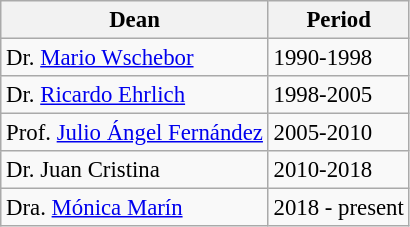<table class="wikitable" style="font-size: 95%">
<tr>
<th>Dean</th>
<th>Period</th>
</tr>
<tr>
<td>Dr. <a href='#'>Mario Wschebor</a></td>
<td>1990-1998</td>
</tr>
<tr>
<td>Dr. <a href='#'>Ricardo Ehrlich</a></td>
<td>1998-2005</td>
</tr>
<tr>
<td>Prof. <a href='#'>Julio Ángel Fernández</a></td>
<td>2005-2010</td>
</tr>
<tr>
<td>Dr. Juan Cristina</td>
<td>2010-2018</td>
</tr>
<tr>
<td>Dra. <a href='#'>Mónica Marín</a></td>
<td>2018 - present</td>
</tr>
</table>
